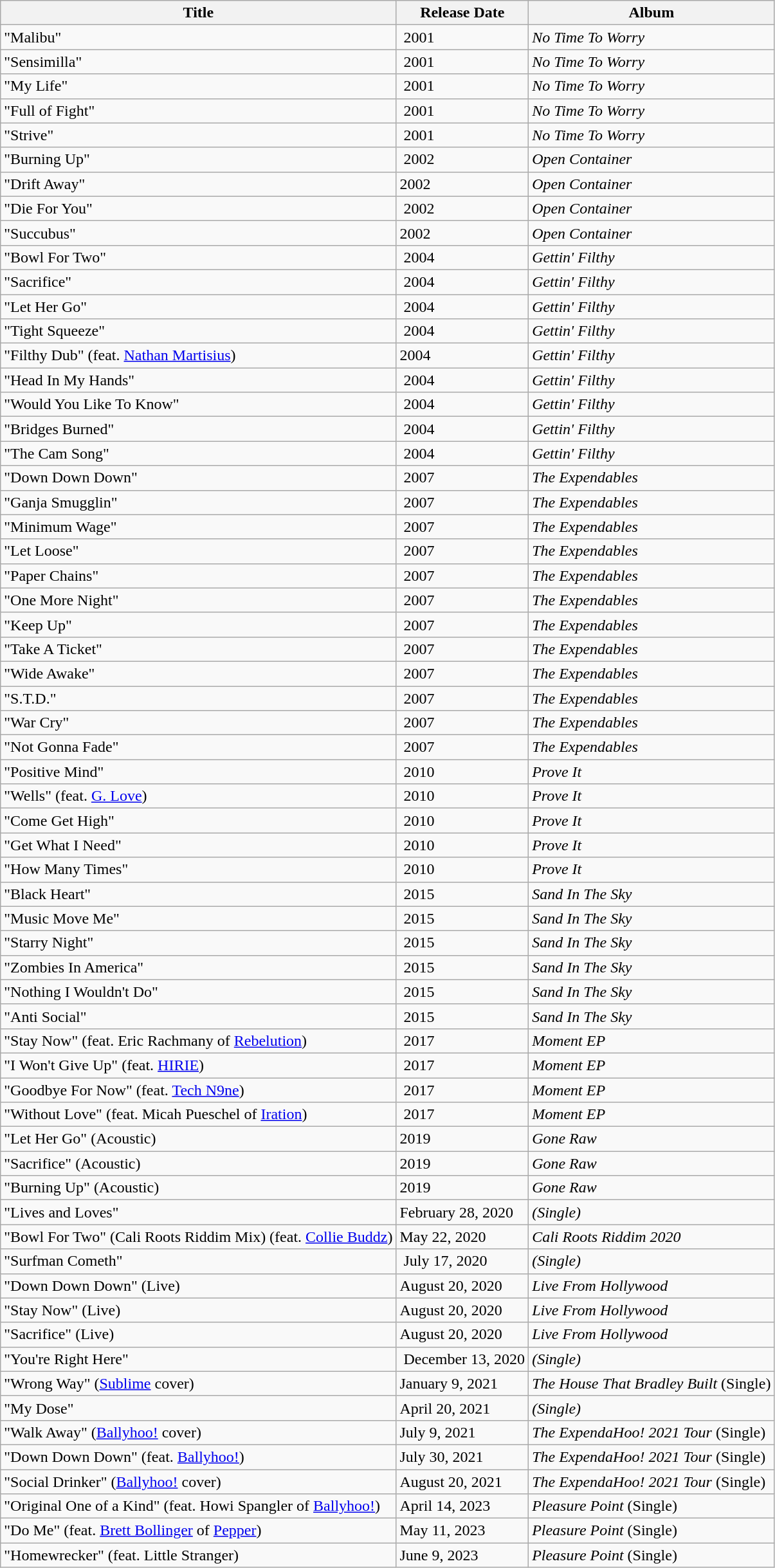<table class="wikitable">
<tr>
<th>Title</th>
<th>Release Date</th>
<th>Album</th>
</tr>
<tr>
<td>"Malibu"</td>
<td> 2001</td>
<td><em>No Time To Worry</em></td>
</tr>
<tr>
<td>"Sensimilla"</td>
<td> 2001</td>
<td><em>No Time To Worry</em></td>
</tr>
<tr>
<td>"My Life"</td>
<td> 2001</td>
<td><em>No Time To Worry</em></td>
</tr>
<tr>
<td>"Full of Fight"</td>
<td> 2001</td>
<td><em>No Time To Worry</em></td>
</tr>
<tr>
<td>"Strive"</td>
<td> 2001</td>
<td><em>No Time To Worry</em></td>
</tr>
<tr>
<td>"Burning Up"</td>
<td> 2002</td>
<td><em>Open Container</em></td>
</tr>
<tr>
<td>"Drift Away"</td>
<td>2002</td>
<td><em>Open Container</em></td>
</tr>
<tr>
<td>"Die For You"</td>
<td> 2002</td>
<td><em>Open Container</em></td>
</tr>
<tr>
<td>"Succubus"</td>
<td>2002</td>
<td><em>Open Container</em></td>
</tr>
<tr>
<td>"Bowl For Two"</td>
<td> 2004</td>
<td><em>Gettin' Filthy</em></td>
</tr>
<tr>
<td>"Sacrifice"</td>
<td> 2004</td>
<td><em>Gettin' Filthy</em></td>
</tr>
<tr>
<td>"Let Her Go"</td>
<td> 2004</td>
<td><em>Gettin' Filthy</em></td>
</tr>
<tr>
<td>"Tight Squeeze"</td>
<td> 2004</td>
<td><em>Gettin' Filthy</em></td>
</tr>
<tr>
<td>"Filthy Dub" (feat. <a href='#'>Nathan Martisius</a>)</td>
<td>2004</td>
<td><em>Gettin' Filthy</em></td>
</tr>
<tr>
<td>"Head In My Hands"</td>
<td> 2004</td>
<td><em>Gettin' Filthy</em></td>
</tr>
<tr>
<td>"Would You Like To Know"</td>
<td> 2004</td>
<td><em>Gettin' Filthy</em></td>
</tr>
<tr>
<td>"Bridges Burned"</td>
<td> 2004</td>
<td><em>Gettin' Filthy</em></td>
</tr>
<tr>
<td>"The Cam Song"</td>
<td> 2004</td>
<td><em>Gettin' Filthy</em></td>
</tr>
<tr>
<td>"Down Down Down"</td>
<td> 2007</td>
<td><em>The Expendables</em></td>
</tr>
<tr>
<td>"Ganja Smugglin"</td>
<td> 2007</td>
<td><em>The Expendables</em></td>
</tr>
<tr>
<td>"Minimum Wage"</td>
<td> 2007</td>
<td><em>The Expendables</em></td>
</tr>
<tr>
<td>"Let Loose"</td>
<td> 2007</td>
<td><em>The Expendables</em></td>
</tr>
<tr>
<td>"Paper Chains"</td>
<td> 2007</td>
<td><em>The Expendables</em></td>
</tr>
<tr>
<td>"One More Night"</td>
<td> 2007</td>
<td><em>The Expendables</em></td>
</tr>
<tr>
<td>"Keep Up"</td>
<td> 2007</td>
<td><em>The Expendables</em></td>
</tr>
<tr>
<td>"Take A Ticket"</td>
<td> 2007</td>
<td><em>The Expendables</em></td>
</tr>
<tr>
<td>"Wide Awake"</td>
<td> 2007</td>
<td><em>The Expendables</em></td>
</tr>
<tr>
<td>"S.T.D."</td>
<td> 2007</td>
<td><em>The Expendables</em></td>
</tr>
<tr>
<td>"War Cry"</td>
<td> 2007</td>
<td><em>The Expendables</em></td>
</tr>
<tr>
<td>"Not Gonna Fade"</td>
<td> 2007</td>
<td><em>The Expendables</em></td>
</tr>
<tr>
<td>"Positive Mind"</td>
<td> 2010</td>
<td><em>Prove It</em></td>
</tr>
<tr>
<td>"Wells" (feat. <a href='#'>G. Love</a>)</td>
<td> 2010</td>
<td><em>Prove It</em></td>
</tr>
<tr>
<td>"Come Get High"</td>
<td> 2010</td>
<td><em>Prove It</em></td>
</tr>
<tr>
<td>"Get What I Need"</td>
<td> 2010</td>
<td><em>Prove It</em></td>
</tr>
<tr>
<td>"How Many Times"</td>
<td> 2010</td>
<td><em>Prove It</em></td>
</tr>
<tr>
<td>"Black Heart"</td>
<td> 2015</td>
<td><em>Sand In The Sky</em></td>
</tr>
<tr>
<td>"Music Move Me"</td>
<td> 2015</td>
<td><em>Sand In The Sky</em></td>
</tr>
<tr>
<td>"Starry Night"</td>
<td> 2015</td>
<td><em>Sand In The Sky</em></td>
</tr>
<tr>
<td>"Zombies In America"</td>
<td> 2015</td>
<td><em>Sand In The Sky</em></td>
</tr>
<tr>
<td>"Nothing I Wouldn't Do"</td>
<td> 2015</td>
<td><em>Sand In The Sky</em></td>
</tr>
<tr>
<td>"Anti Social"</td>
<td> 2015</td>
<td><em>Sand In The Sky</em></td>
</tr>
<tr>
<td>"Stay Now" (feat. Eric Rachmany of <a href='#'>Rebelution</a>)</td>
<td> 2017</td>
<td><em>Moment EP</em></td>
</tr>
<tr>
<td>"I Won't Give Up" (feat. <a href='#'>HIRIE</a>)</td>
<td> 2017</td>
<td><em>Moment EP</em></td>
</tr>
<tr>
<td>"Goodbye For Now" (feat. <a href='#'>Tech N9ne</a>)</td>
<td> 2017</td>
<td><em>Moment EP</em></td>
</tr>
<tr>
<td>"Without Love" (feat. Micah Pueschel of <a href='#'>Iration</a>)</td>
<td> 2017</td>
<td><em>Moment EP</em></td>
</tr>
<tr>
<td>"Let Her Go" (Acoustic)</td>
<td>2019</td>
<td><em>Gone Raw</em></td>
</tr>
<tr>
<td>"Sacrifice" (Acoustic)</td>
<td>2019</td>
<td><em>Gone Raw</em></td>
</tr>
<tr>
<td>"Burning Up" (Acoustic)</td>
<td>2019</td>
<td><em>Gone Raw</em></td>
</tr>
<tr>
<td>"Lives and Loves"</td>
<td>February 28, 2020</td>
<td><em>(Single)</em></td>
</tr>
<tr>
<td>"Bowl For Two" (Cali Roots Riddim Mix) (feat. <a href='#'>Collie Buddz</a>)</td>
<td>May 22, 2020</td>
<td><em>Cali Roots Riddim 2020</em></td>
</tr>
<tr>
<td>"Surfman Cometh"</td>
<td> July 17, 2020</td>
<td><em>(Single)</em></td>
</tr>
<tr>
<td>"Down Down Down" (Live)</td>
<td>August 20, 2020</td>
<td><em>Live From Hollywood</em></td>
</tr>
<tr>
<td>"Stay Now" (Live)</td>
<td>August 20, 2020</td>
<td><em>Live From Hollywood</em></td>
</tr>
<tr>
<td>"Sacrifice" (Live)</td>
<td>August 20, 2020</td>
<td><em>Live From Hollywood</em></td>
</tr>
<tr>
<td>"You're Right Here"</td>
<td> December 13, 2020</td>
<td><em>(Single)</em></td>
</tr>
<tr>
<td>"Wrong Way" (<a href='#'>Sublime</a> cover)</td>
<td>January 9, 2021</td>
<td><em>The House That Bradley Built</em> (Single)</td>
</tr>
<tr>
<td>"My Dose"</td>
<td>April 20, 2021</td>
<td><em>(Single)</em></td>
</tr>
<tr>
<td>"Walk Away" (<a href='#'>Ballyhoo!</a> cover)</td>
<td>July 9, 2021</td>
<td><em>The ExpendaHoo! 2021 Tour</em> (Single)</td>
</tr>
<tr>
<td>"Down Down Down" (feat. <a href='#'>Ballyhoo!</a>)</td>
<td>July 30, 2021</td>
<td><em>The ExpendaHoo! 2021 Tour</em> (Single)</td>
</tr>
<tr>
<td>"Social Drinker" (<a href='#'>Ballyhoo!</a> cover)</td>
<td>August 20, 2021</td>
<td><em>The ExpendaHoo! 2021 Tour</em> (Single)</td>
</tr>
<tr>
<td>"Original One of a Kind" (feat. Howi Spangler of <a href='#'>Ballyhoo!</a>)</td>
<td>April 14, 2023</td>
<td><em>Pleasure Point</em> (Single)</td>
</tr>
<tr>
<td>"Do Me" (feat. <a href='#'>Brett Bollinger</a> of <a href='#'>Pepper</a>)</td>
<td>May 11, 2023</td>
<td><em>Pleasure Point</em> (Single)</td>
</tr>
<tr>
<td>"Homewrecker" (feat. Little Stranger)</td>
<td>June 9, 2023</td>
<td><em>Pleasure Point</em> (Single)</td>
</tr>
</table>
